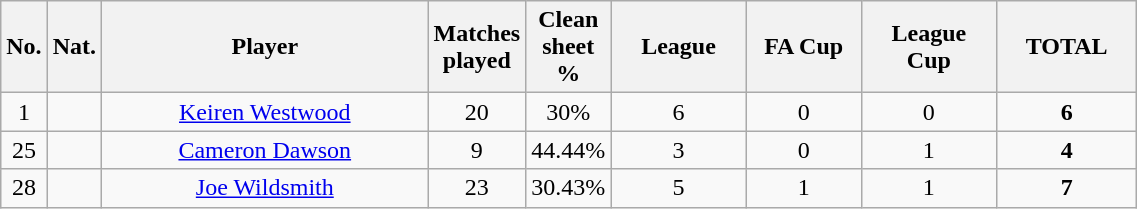<table class="wikitable sortable" style="text-align:center; width:60%;">
<tr>
<th width=10>No.</th>
<th width=10>Nat.</th>
<th scope="col" style="width:500px">Player</th>
<th>Matches played</th>
<th>Clean sheet %</th>
<th width=150>League</th>
<th width=150>FA Cup</th>
<th width=150>League Cup</th>
<th width=150>TOTAL</th>
</tr>
<tr>
<td>1</td>
<td></td>
<td><a href='#'>Keiren Westwood</a></td>
<td>20</td>
<td>30%</td>
<td>6</td>
<td>0</td>
<td>0</td>
<td><strong>6</strong></td>
</tr>
<tr>
<td>25</td>
<td></td>
<td><a href='#'>Cameron Dawson</a></td>
<td>9</td>
<td>44.44%</td>
<td>3</td>
<td>0</td>
<td>1</td>
<td><strong>4</strong></td>
</tr>
<tr>
<td>28</td>
<td></td>
<td><a href='#'>Joe Wildsmith</a></td>
<td>23</td>
<td>30.43%</td>
<td>5</td>
<td>1</td>
<td>1</td>
<td><strong>7</strong></td>
</tr>
</table>
